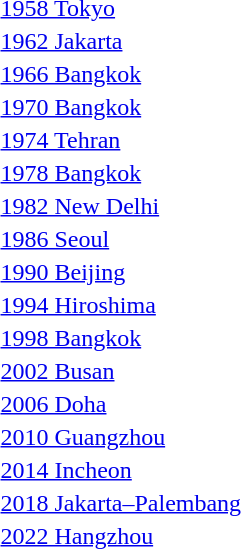<table>
<tr>
<td><a href='#'>1958 Tokyo</a></td>
<td></td>
<td></td>
<td></td>
</tr>
<tr>
<td><a href='#'>1962 Jakarta</a></td>
<td></td>
<td></td>
<td></td>
</tr>
<tr>
<td><a href='#'>1966 Bangkok</a></td>
<td></td>
<td></td>
<td></td>
</tr>
<tr>
<td><a href='#'>1970 Bangkok</a></td>
<td></td>
<td></td>
<td></td>
</tr>
<tr>
<td><a href='#'>1974 Tehran</a></td>
<td></td>
<td></td>
<td></td>
</tr>
<tr>
<td><a href='#'>1978 Bangkok</a></td>
<td></td>
<td></td>
<td></td>
</tr>
<tr>
<td><a href='#'>1982 New Delhi</a></td>
<td></td>
<td></td>
<td></td>
</tr>
<tr>
<td><a href='#'>1986 Seoul</a></td>
<td></td>
<td></td>
<td></td>
</tr>
<tr>
<td><a href='#'>1990 Beijing</a></td>
<td></td>
<td></td>
<td></td>
</tr>
<tr>
<td><a href='#'>1994 Hiroshima</a></td>
<td></td>
<td></td>
<td></td>
</tr>
<tr>
<td><a href='#'>1998 Bangkok</a></td>
<td></td>
<td></td>
<td></td>
</tr>
<tr>
<td><a href='#'>2002 Busan</a></td>
<td></td>
<td></td>
<td></td>
</tr>
<tr>
<td><a href='#'>2006 Doha</a></td>
<td></td>
<td></td>
<td></td>
</tr>
<tr>
<td><a href='#'>2010 Guangzhou</a></td>
<td></td>
<td></td>
<td></td>
</tr>
<tr>
<td><a href='#'>2014 Incheon</a></td>
<td></td>
<td></td>
<td></td>
</tr>
<tr>
<td><a href='#'>2018 Jakarta–Palembang</a></td>
<td></td>
<td></td>
<td></td>
</tr>
<tr>
<td><a href='#'>2022 Hangzhou</a></td>
<td></td>
<td></td>
<td></td>
</tr>
</table>
